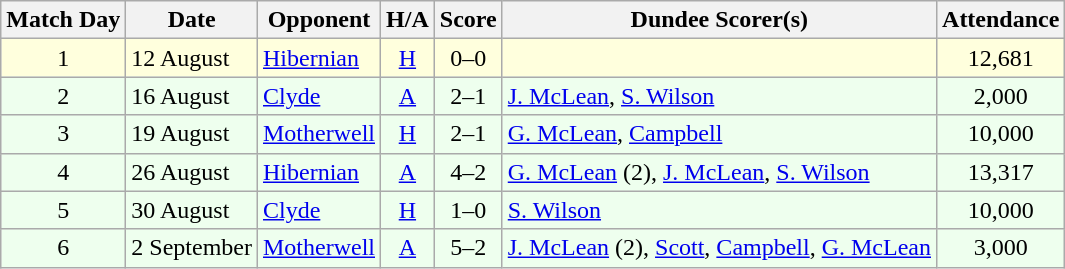<table class="wikitable" style="text-align:center">
<tr>
<th>Match Day</th>
<th>Date</th>
<th>Opponent</th>
<th>H/A</th>
<th>Score</th>
<th>Dundee Scorer(s)</th>
<th>Attendance</th>
</tr>
<tr bgcolor="#FFFFDD">
<td>1</td>
<td align="left">12 August</td>
<td align="left"><a href='#'>Hibernian</a></td>
<td><a href='#'>H</a></td>
<td>0–0</td>
<td align="left"></td>
<td>12,681</td>
</tr>
<tr bgcolor="#EEFFEE">
<td>2</td>
<td align="left">16 August</td>
<td align="left"><a href='#'>Clyde</a></td>
<td><a href='#'>A</a></td>
<td>2–1</td>
<td align="left"><a href='#'>J. McLean</a>, <a href='#'>S. Wilson</a></td>
<td>2,000</td>
</tr>
<tr bgcolor="#EEFFEE">
<td>3</td>
<td align="left">19 August</td>
<td align="left"><a href='#'>Motherwell</a></td>
<td><a href='#'>H</a></td>
<td>2–1</td>
<td align="left"><a href='#'>G. McLean</a>, <a href='#'>Campbell</a></td>
<td>10,000</td>
</tr>
<tr bgcolor="#EEFFEE">
<td>4</td>
<td align="left">26 August</td>
<td align="left"><a href='#'>Hibernian</a></td>
<td><a href='#'>A</a></td>
<td>4–2</td>
<td align="left"><a href='#'>G. McLean</a> (2), <a href='#'>J. McLean</a>, <a href='#'>S. Wilson</a></td>
<td>13,317</td>
</tr>
<tr bgcolor="#EEFFEE">
<td>5</td>
<td align="left">30 August</td>
<td align="left"><a href='#'>Clyde</a></td>
<td><a href='#'>H</a></td>
<td>1–0</td>
<td align="left"><a href='#'>S. Wilson</a></td>
<td>10,000</td>
</tr>
<tr bgcolor="#EEFFEE">
<td>6</td>
<td align="left">2 September</td>
<td align="left"><a href='#'>Motherwell</a></td>
<td><a href='#'>A</a></td>
<td>5–2</td>
<td align="left"><a href='#'>J. McLean</a> (2), <a href='#'>Scott</a>, <a href='#'>Campbell</a>, <a href='#'>G. McLean</a></td>
<td>3,000</td>
</tr>
</table>
